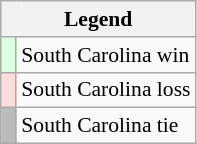<table class="wikitable" style="font-size:90%">
<tr>
<th colspan="2">Legend</th>
</tr>
<tr>
<td bgcolor="#ddffdd"> </td>
<td>South Carolina win</td>
</tr>
<tr>
<td bgcolor="#ffdddd"> </td>
<td>South Carolina loss</td>
</tr>
<tr>
<td bgcolor="#bbbbbb"> </td>
<td>South Carolina tie</td>
</tr>
</table>
